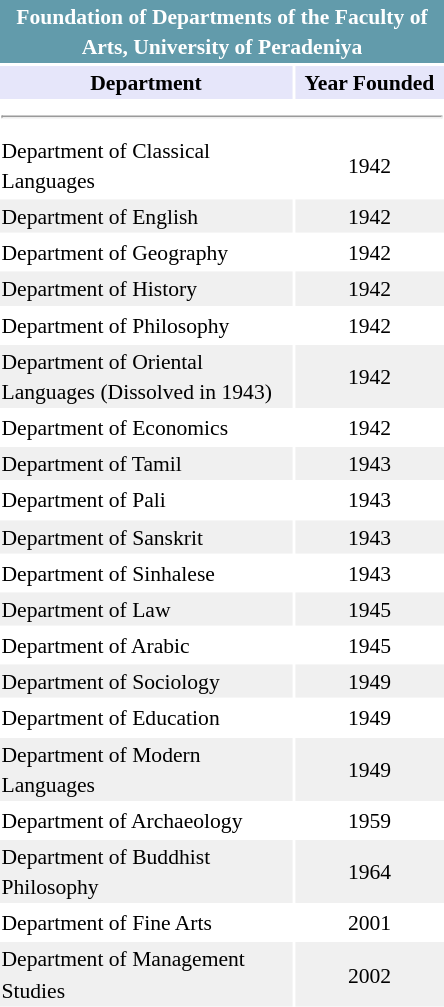<table class="toccolours" style="float:right; margin-left:1em; font-size:90%; line-height:1.4em; width:300px;">
<tr>
<th colspan="2" style="background:#629BAB; color:white; font-weight:bold"><strong>Foundation of Departments of the Faculty of Arts, University of Peradeniya</strong></th>
</tr>
<tr style="text-align:center; font-weight:bold;">
<td style="background:lavender; width:200px"><strong>Department</strong></td>
<td style="background:lavender; width:100px"><strong>Year Founded</strong></td>
</tr>
<tr>
<td colspan="2"><hr></td>
</tr>
<tr>
<td>Department of Classical Languages</td>
<td align=center>1942</td>
</tr>
<tr>
<td style="background:#f0f0f0">Department of English</td>
<td style="text-align:center; background:#f0f0f0">1942</td>
</tr>
<tr>
<td>Department of Geography</td>
<td align=center>1942</td>
</tr>
<tr>
<td style="background:#f0f0f0">Department of History</td>
<td style="text-align:center; background:#f0f0f0">1942</td>
</tr>
<tr>
<td>Department of Philosophy</td>
<td align=center>1942</td>
</tr>
<tr>
<td style="background:#f0f0f0">Department of Oriental Languages (Dissolved in 1943)</td>
<td style="text-align:center; background:#f0f0f0">1942</td>
</tr>
<tr>
<td>Department of Economics</td>
<td align=center>1942</td>
</tr>
<tr>
<td style="background:#f0f0f0">Department of Tamil</td>
<td style="text-align:center; background:#f0f0f0">1943</td>
</tr>
<tr>
<td>Department of Pali</td>
<td align=center>1943</td>
</tr>
<tr>
<td style="background:#f0f0f0">Department of Sanskrit</td>
<td style="text-align:center; background:#f0f0f0">1943</td>
</tr>
<tr>
<td>Department of Sinhalese</td>
<td align=center>1943</td>
</tr>
<tr>
<td style="background:#f0f0f0">Department of Law</td>
<td style="text-align:center; background:#f0f0f0">1945</td>
</tr>
<tr>
<td>Department of Arabic</td>
<td align=center>1945</td>
</tr>
<tr>
<td style="background:#f0f0f0">Department of Sociology</td>
<td style="text-align:center; background:#f0f0f0">1949</td>
</tr>
<tr>
<td>Department of Education</td>
<td align=center>1949</td>
</tr>
<tr>
<td style="background:#f0f0f0">Department of Modern Languages</td>
<td style="text-align:center; background:#f0f0f0">1949</td>
</tr>
<tr>
<td>Department of Archaeology</td>
<td align=center>1959</td>
</tr>
<tr>
<td style="background:#f0f0f0">Department of Buddhist Philosophy</td>
<td style="text-align:center; background:#f0f0f0">1964</td>
</tr>
<tr>
<td>Department of Fine Arts</td>
<td align=center>2001</td>
</tr>
<tr>
<td style="background:#f0f0f0">Department of Management Studies</td>
<td style="text-align:center; background:#f0f0f0">2002</td>
</tr>
</table>
